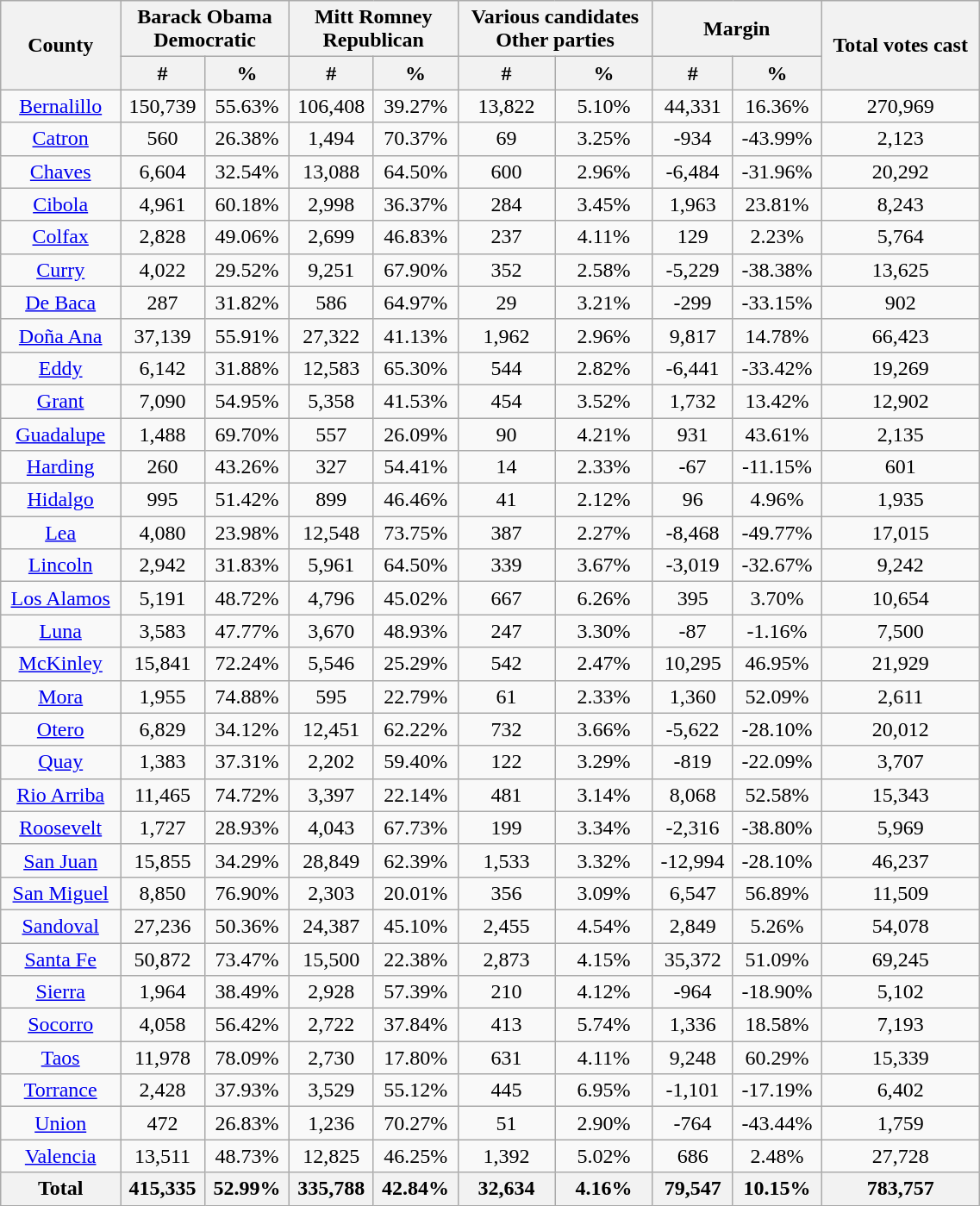<table width="60%"  class="wikitable sortable" style="text-align:center">
<tr>
<th style="text-align:center;" rowspan="2">County</th>
<th style="text-align:center;" colspan="2">Barack Obama<br>Democratic</th>
<th style="text-align:center;" colspan="2">Mitt Romney<br>Republican</th>
<th style="text-align:center;" colspan="2">Various candidates<br>Other parties</th>
<th style="text-align:center;" colspan="2">Margin</th>
<th style="text-align:center;" rowspan="2">Total votes cast</th>
</tr>
<tr>
<th style="text-align:center;" data-sort-type="number">#</th>
<th style="text-align:center;" data-sort-type="number">%</th>
<th style="text-align:center;" data-sort-type="number">#</th>
<th style="text-align:center;" data-sort-type="number">%</th>
<th style="text-align:center;" data-sort-type="number">#</th>
<th style="text-align:center;" data-sort-type="number">%</th>
<th style="text-align:center;" data-sort-type="number">#</th>
<th style="text-align:center;" data-sort-type="number">%</th>
</tr>
<tr style="text-align:center;">
<td><a href='#'>Bernalillo</a></td>
<td>150,739</td>
<td>55.63%</td>
<td>106,408</td>
<td>39.27%</td>
<td>13,822</td>
<td>5.10%</td>
<td>44,331</td>
<td>16.36%</td>
<td>270,969</td>
</tr>
<tr style="text-align:center;">
<td><a href='#'>Catron</a></td>
<td>560</td>
<td>26.38%</td>
<td>1,494</td>
<td>70.37%</td>
<td>69</td>
<td>3.25%</td>
<td>-934</td>
<td>-43.99%</td>
<td>2,123</td>
</tr>
<tr style="text-align:center;">
<td><a href='#'>Chaves</a></td>
<td>6,604</td>
<td>32.54%</td>
<td>13,088</td>
<td>64.50%</td>
<td>600</td>
<td>2.96%</td>
<td>-6,484</td>
<td>-31.96%</td>
<td>20,292</td>
</tr>
<tr style="text-align:center;">
<td><a href='#'>Cibola</a></td>
<td>4,961</td>
<td>60.18%</td>
<td>2,998</td>
<td>36.37%</td>
<td>284</td>
<td>3.45%</td>
<td>1,963</td>
<td>23.81%</td>
<td>8,243</td>
</tr>
<tr style="text-align:center;">
<td><a href='#'>Colfax</a></td>
<td>2,828</td>
<td>49.06%</td>
<td>2,699</td>
<td>46.83%</td>
<td>237</td>
<td>4.11%</td>
<td>129</td>
<td>2.23%</td>
<td>5,764</td>
</tr>
<tr style="text-align:center;">
<td><a href='#'>Curry</a></td>
<td>4,022</td>
<td>29.52%</td>
<td>9,251</td>
<td>67.90%</td>
<td>352</td>
<td>2.58%</td>
<td>-5,229</td>
<td>-38.38%</td>
<td>13,625</td>
</tr>
<tr style="text-align:center;">
<td><a href='#'>De Baca</a></td>
<td>287</td>
<td>31.82%</td>
<td>586</td>
<td>64.97%</td>
<td>29</td>
<td>3.21%</td>
<td>-299</td>
<td>-33.15%</td>
<td>902</td>
</tr>
<tr style="text-align:center;">
<td><a href='#'>Doña Ana</a></td>
<td>37,139</td>
<td>55.91%</td>
<td>27,322</td>
<td>41.13%</td>
<td>1,962</td>
<td>2.96%</td>
<td>9,817</td>
<td>14.78%</td>
<td>66,423</td>
</tr>
<tr style="text-align:center;">
<td><a href='#'>Eddy</a></td>
<td>6,142</td>
<td>31.88%</td>
<td>12,583</td>
<td>65.30%</td>
<td>544</td>
<td>2.82%</td>
<td>-6,441</td>
<td>-33.42%</td>
<td>19,269</td>
</tr>
<tr style="text-align:center;">
<td><a href='#'>Grant</a></td>
<td>7,090</td>
<td>54.95%</td>
<td>5,358</td>
<td>41.53%</td>
<td>454</td>
<td>3.52%</td>
<td>1,732</td>
<td>13.42%</td>
<td>12,902</td>
</tr>
<tr style="text-align:center;">
<td><a href='#'>Guadalupe</a></td>
<td>1,488</td>
<td>69.70%</td>
<td>557</td>
<td>26.09%</td>
<td>90</td>
<td>4.21%</td>
<td>931</td>
<td>43.61%</td>
<td>2,135</td>
</tr>
<tr style="text-align:center;">
<td><a href='#'>Harding</a></td>
<td>260</td>
<td>43.26%</td>
<td>327</td>
<td>54.41%</td>
<td>14</td>
<td>2.33%</td>
<td>-67</td>
<td>-11.15%</td>
<td>601</td>
</tr>
<tr style="text-align:center;">
<td><a href='#'>Hidalgo</a></td>
<td>995</td>
<td>51.42%</td>
<td>899</td>
<td>46.46%</td>
<td>41</td>
<td>2.12%</td>
<td>96</td>
<td>4.96%</td>
<td>1,935</td>
</tr>
<tr style="text-align:center;">
<td><a href='#'>Lea</a></td>
<td>4,080</td>
<td>23.98%</td>
<td>12,548</td>
<td>73.75%</td>
<td>387</td>
<td>2.27%</td>
<td>-8,468</td>
<td>-49.77%</td>
<td>17,015</td>
</tr>
<tr style="text-align:center;">
<td><a href='#'>Lincoln</a></td>
<td>2,942</td>
<td>31.83%</td>
<td>5,961</td>
<td>64.50%</td>
<td>339</td>
<td>3.67%</td>
<td>-3,019</td>
<td>-32.67%</td>
<td>9,242</td>
</tr>
<tr style="text-align:center;">
<td><a href='#'>Los Alamos</a></td>
<td>5,191</td>
<td>48.72%</td>
<td>4,796</td>
<td>45.02%</td>
<td>667</td>
<td>6.26%</td>
<td>395</td>
<td>3.70%</td>
<td>10,654</td>
</tr>
<tr style="text-align:center;">
<td><a href='#'>Luna</a></td>
<td>3,583</td>
<td>47.77%</td>
<td>3,670</td>
<td>48.93%</td>
<td>247</td>
<td>3.30%</td>
<td>-87</td>
<td>-1.16%</td>
<td>7,500</td>
</tr>
<tr style="text-align:center;">
<td><a href='#'>McKinley</a></td>
<td>15,841</td>
<td>72.24%</td>
<td>5,546</td>
<td>25.29%</td>
<td>542</td>
<td>2.47%</td>
<td>10,295</td>
<td>46.95%</td>
<td>21,929</td>
</tr>
<tr style="text-align:center;">
<td><a href='#'>Mora</a></td>
<td>1,955</td>
<td>74.88%</td>
<td>595</td>
<td>22.79%</td>
<td>61</td>
<td>2.33%</td>
<td>1,360</td>
<td>52.09%</td>
<td>2,611</td>
</tr>
<tr style="text-align:center;">
<td><a href='#'>Otero</a></td>
<td>6,829</td>
<td>34.12%</td>
<td>12,451</td>
<td>62.22%</td>
<td>732</td>
<td>3.66%</td>
<td>-5,622</td>
<td>-28.10%</td>
<td>20,012</td>
</tr>
<tr style="text-align:center;">
<td><a href='#'>Quay</a></td>
<td>1,383</td>
<td>37.31%</td>
<td>2,202</td>
<td>59.40%</td>
<td>122</td>
<td>3.29%</td>
<td>-819</td>
<td>-22.09%</td>
<td>3,707</td>
</tr>
<tr style="text-align:center;">
<td><a href='#'>Rio Arriba</a></td>
<td>11,465</td>
<td>74.72%</td>
<td>3,397</td>
<td>22.14%</td>
<td>481</td>
<td>3.14%</td>
<td>8,068</td>
<td>52.58%</td>
<td>15,343</td>
</tr>
<tr style="text-align:center;">
<td><a href='#'>Roosevelt</a></td>
<td>1,727</td>
<td>28.93%</td>
<td>4,043</td>
<td>67.73%</td>
<td>199</td>
<td>3.34%</td>
<td>-2,316</td>
<td>-38.80%</td>
<td>5,969</td>
</tr>
<tr style="text-align:center;">
<td><a href='#'>San Juan</a></td>
<td>15,855</td>
<td>34.29%</td>
<td>28,849</td>
<td>62.39%</td>
<td>1,533</td>
<td>3.32%</td>
<td>-12,994</td>
<td>-28.10%</td>
<td>46,237</td>
</tr>
<tr style="text-align:center;">
<td><a href='#'>San Miguel</a></td>
<td>8,850</td>
<td>76.90%</td>
<td>2,303</td>
<td>20.01%</td>
<td>356</td>
<td>3.09%</td>
<td>6,547</td>
<td>56.89%</td>
<td>11,509</td>
</tr>
<tr style="text-align:center;">
<td><a href='#'>Sandoval</a></td>
<td>27,236</td>
<td>50.36%</td>
<td>24,387</td>
<td>45.10%</td>
<td>2,455</td>
<td>4.54%</td>
<td>2,849</td>
<td>5.26%</td>
<td>54,078</td>
</tr>
<tr style="text-align:center;">
<td><a href='#'>Santa Fe</a></td>
<td>50,872</td>
<td>73.47%</td>
<td>15,500</td>
<td>22.38%</td>
<td>2,873</td>
<td>4.15%</td>
<td>35,372</td>
<td>51.09%</td>
<td>69,245</td>
</tr>
<tr style="text-align:center;">
<td><a href='#'>Sierra</a></td>
<td>1,964</td>
<td>38.49%</td>
<td>2,928</td>
<td>57.39%</td>
<td>210</td>
<td>4.12%</td>
<td>-964</td>
<td>-18.90%</td>
<td>5,102</td>
</tr>
<tr style="text-align:center;">
<td><a href='#'>Socorro</a></td>
<td>4,058</td>
<td>56.42%</td>
<td>2,722</td>
<td>37.84%</td>
<td>413</td>
<td>5.74%</td>
<td>1,336</td>
<td>18.58%</td>
<td>7,193</td>
</tr>
<tr style="text-align:center;">
<td><a href='#'>Taos</a></td>
<td>11,978</td>
<td>78.09%</td>
<td>2,730</td>
<td>17.80%</td>
<td>631</td>
<td>4.11%</td>
<td>9,248</td>
<td>60.29%</td>
<td>15,339</td>
</tr>
<tr style="text-align:center;">
<td><a href='#'>Torrance</a></td>
<td>2,428</td>
<td>37.93%</td>
<td>3,529</td>
<td>55.12%</td>
<td>445</td>
<td>6.95%</td>
<td>-1,101</td>
<td>-17.19%</td>
<td>6,402</td>
</tr>
<tr style="text-align:center;">
<td><a href='#'>Union</a></td>
<td>472</td>
<td>26.83%</td>
<td>1,236</td>
<td>70.27%</td>
<td>51</td>
<td>2.90%</td>
<td>-764</td>
<td>-43.44%</td>
<td>1,759</td>
</tr>
<tr style="text-align:center;">
<td><a href='#'>Valencia</a></td>
<td>13,511</td>
<td>48.73%</td>
<td>12,825</td>
<td>46.25%</td>
<td>1,392</td>
<td>5.02%</td>
<td>686</td>
<td>2.48%</td>
<td>27,728</td>
</tr>
<tr>
<th>Total</th>
<th>415,335</th>
<th>52.99%</th>
<th>335,788</th>
<th>42.84%</th>
<th>32,634</th>
<th>4.16%</th>
<th>79,547</th>
<th>10.15%</th>
<th>783,757</th>
</tr>
</table>
